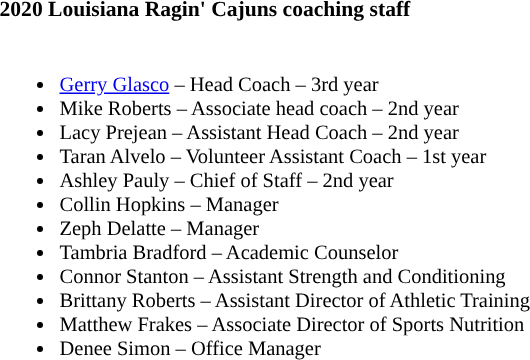<table class="toccolours" style="text-align: left; font-size:90%;">
<tr>
<th colspan="9">2020 Louisiana Ragin' Cajuns coaching staff</th>
</tr>
<tr>
<td style="font-size: 95%;" valign="top"><br><ul><li><a href='#'>Gerry Glasco</a> – Head Coach – 3rd year</li><li>Mike Roberts – Associate head coach – 2nd year</li><li>Lacy Prejean – Assistant Head Coach – 2nd year</li><li>Taran Alvelo – Volunteer Assistant Coach – 1st year</li><li>Ashley Pauly – Chief of Staff – 2nd year</li><li>Collin Hopkins – Manager</li><li>Zeph Delatte – Manager</li><li>Tambria Bradford – Academic Counselor</li><li>Connor Stanton – Assistant Strength and Conditioning</li><li>Brittany Roberts – Assistant Director of Athletic Training</li><li>Matthew Frakes – Associate Director of Sports Nutrition</li><li>Denee Simon – Office Manager</li></ul></td>
</tr>
</table>
